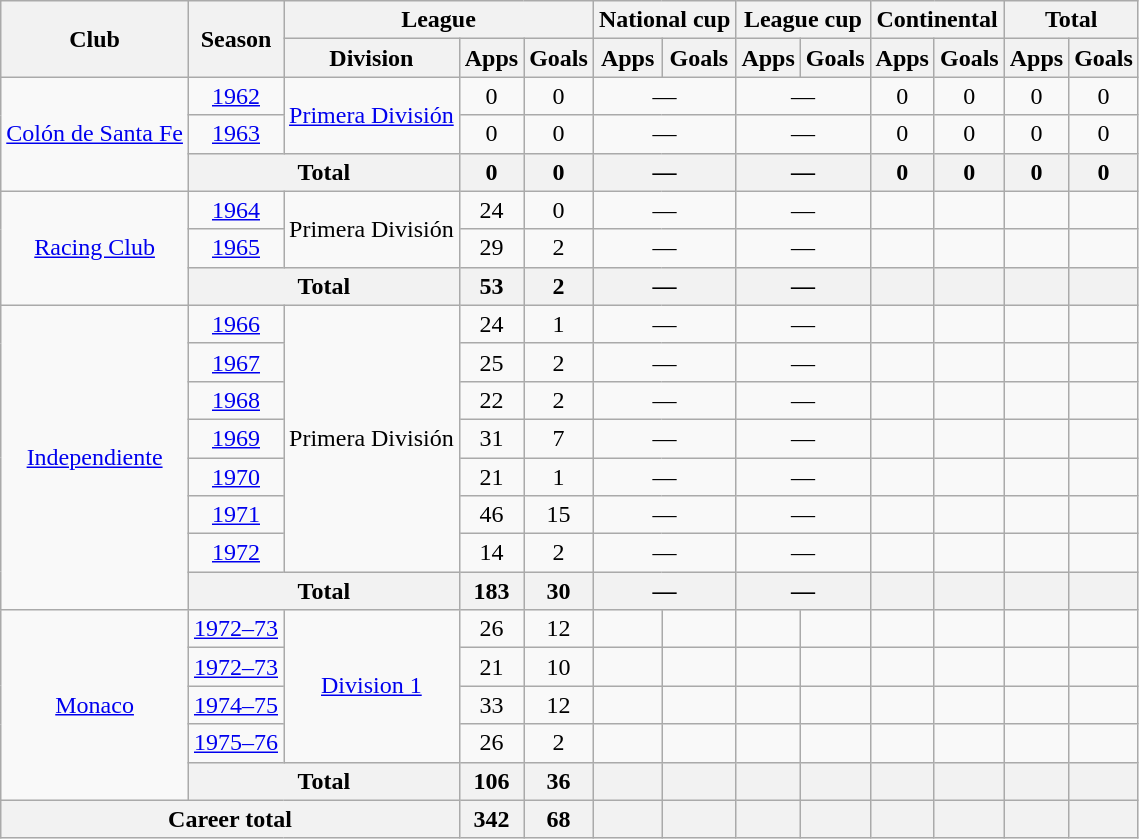<table class="wikitable" style="text-align:center">
<tr>
<th rowspan="2">Club</th>
<th rowspan="2">Season</th>
<th colspan="3">League</th>
<th colspan="2">National cup</th>
<th colspan="2">League cup</th>
<th colspan="2">Continental</th>
<th colspan="2">Total</th>
</tr>
<tr>
<th>Division</th>
<th>Apps</th>
<th>Goals</th>
<th>Apps</th>
<th>Goals</th>
<th>Apps</th>
<th>Goals</th>
<th>Apps</th>
<th>Goals</th>
<th>Apps</th>
<th>Goals</th>
</tr>
<tr>
<td rowspan="3"><a href='#'>Colón de Santa Fe</a></td>
<td><a href='#'>1962</a></td>
<td rowspan="2"><a href='#'>Primera División</a></td>
<td>0</td>
<td>0</td>
<td colspan="2">—</td>
<td colspan="2">—</td>
<td>0</td>
<td>0</td>
<td>0</td>
<td>0</td>
</tr>
<tr>
<td><a href='#'>1963</a></td>
<td>0</td>
<td>0</td>
<td colspan="2">—</td>
<td colspan="2">—</td>
<td>0</td>
<td>0</td>
<td>0</td>
<td>0</td>
</tr>
<tr>
<th colspan="2">Total</th>
<th>0</th>
<th>0</th>
<th colspan="2">—</th>
<th colspan="2">—</th>
<th>0</th>
<th>0</th>
<th>0</th>
<th>0</th>
</tr>
<tr>
<td rowspan="3"><a href='#'>Racing Club</a></td>
<td><a href='#'>1964</a></td>
<td rowspan="2">Primera División</td>
<td>24</td>
<td>0</td>
<td colspan="2">—</td>
<td colspan="2">—</td>
<td></td>
<td></td>
<td></td>
<td></td>
</tr>
<tr>
<td><a href='#'>1965</a></td>
<td>29</td>
<td>2</td>
<td colspan="2">—</td>
<td colspan="2">—</td>
<td></td>
<td></td>
<td></td>
<td></td>
</tr>
<tr>
<th colspan="2">Total</th>
<th>53</th>
<th>2</th>
<th colspan="2">—</th>
<th colspan="2">—</th>
<th></th>
<th></th>
<th></th>
<th></th>
</tr>
<tr>
<td rowspan="8"><a href='#'>Independiente</a></td>
<td><a href='#'>1966</a></td>
<td rowspan="7">Primera División</td>
<td>24</td>
<td>1</td>
<td colspan="2">—</td>
<td colspan="2">—</td>
<td></td>
<td></td>
<td></td>
<td></td>
</tr>
<tr>
<td><a href='#'>1967</a></td>
<td>25</td>
<td>2</td>
<td colspan="2">—</td>
<td colspan="2">—</td>
<td></td>
<td></td>
<td></td>
<td></td>
</tr>
<tr>
<td><a href='#'>1968</a></td>
<td>22</td>
<td>2</td>
<td colspan="2">—</td>
<td colspan="2">—</td>
<td></td>
<td></td>
<td></td>
<td></td>
</tr>
<tr>
<td><a href='#'>1969</a></td>
<td>31</td>
<td>7</td>
<td colspan="2">—</td>
<td colspan="2">—</td>
<td></td>
<td></td>
<td></td>
<td></td>
</tr>
<tr>
<td><a href='#'>1970</a></td>
<td>21</td>
<td>1</td>
<td colspan="2">—</td>
<td colspan="2">—</td>
<td></td>
<td></td>
<td></td>
<td></td>
</tr>
<tr>
<td><a href='#'>1971</a></td>
<td>46</td>
<td>15</td>
<td colspan="2">—</td>
<td colspan="2">—</td>
<td></td>
<td></td>
<td></td>
<td></td>
</tr>
<tr>
<td><a href='#'>1972</a></td>
<td>14</td>
<td>2</td>
<td colspan="2">—</td>
<td colspan="2">—</td>
<td></td>
<td></td>
<td></td>
<td></td>
</tr>
<tr>
<th colspan="2">Total</th>
<th>183</th>
<th>30</th>
<th colspan="2">—</th>
<th colspan="2">—</th>
<th></th>
<th></th>
<th></th>
<th></th>
</tr>
<tr>
<td rowspan="5"><a href='#'>Monaco</a></td>
<td><a href='#'>1972–73</a></td>
<td rowspan="4"><a href='#'>Division 1</a></td>
<td>26</td>
<td>12</td>
<td></td>
<td></td>
<td></td>
<td></td>
<td></td>
<td></td>
<td></td>
<td></td>
</tr>
<tr>
<td><a href='#'>1972–73</a></td>
<td>21</td>
<td>10</td>
<td></td>
<td></td>
<td></td>
<td></td>
<td></td>
<td></td>
<td></td>
<td></td>
</tr>
<tr>
<td><a href='#'>1974–75</a></td>
<td>33</td>
<td>12</td>
<td></td>
<td></td>
<td></td>
<td></td>
<td></td>
<td></td>
<td></td>
<td></td>
</tr>
<tr>
<td><a href='#'>1975–76</a></td>
<td>26</td>
<td>2</td>
<td></td>
<td></td>
<td></td>
<td></td>
<td></td>
<td></td>
<td></td>
<td></td>
</tr>
<tr>
<th colspan="2">Total</th>
<th>106</th>
<th>36</th>
<th></th>
<th></th>
<th></th>
<th></th>
<th></th>
<th></th>
<th></th>
<th></th>
</tr>
<tr>
<th colspan="3">Career total</th>
<th>342</th>
<th>68</th>
<th></th>
<th></th>
<th></th>
<th></th>
<th></th>
<th></th>
<th></th>
<th></th>
</tr>
</table>
